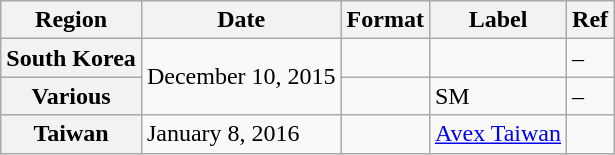<table class="wikitable plainrowheaders">
<tr>
<th>Region</th>
<th>Date</th>
<th>Format</th>
<th>Label</th>
<th>Ref</th>
</tr>
<tr>
<th scope="row">South Korea</th>
<td rowspan=2>December 10, 2015</td>
<td></td>
<td></td>
<td>–</td>
</tr>
<tr>
<th scope="row">Various </th>
<td></td>
<td>SM</td>
<td>–</td>
</tr>
<tr>
<th scope="row">Taiwan</th>
<td>January 8, 2016</td>
<td></td>
<td><a href='#'>Avex Taiwan</a></td>
<td style="text-align:center"></td>
</tr>
</table>
